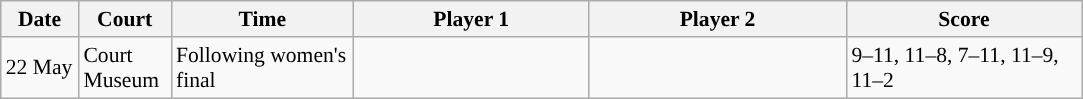<table class="sortable wikitable" style="font-size:90%">
<tr>
<th width="45" class="unsortable">Date</th>
<th width="55">Court</th>
<th width="115">Time</th>
<th width="150">Player 1</th>
<th width="165">Player 2</th>
<th width="150" class="unsortable">Score</th>
</tr>
<tr>
<td>22 May</td>
<td>Court Museum</td>
<td>Following women's final</td>
<td><strong></strong></td>
<td></td>
<td>9–11, 11–8, 7–11, 11–9, 11–2</td>
</tr>
</table>
